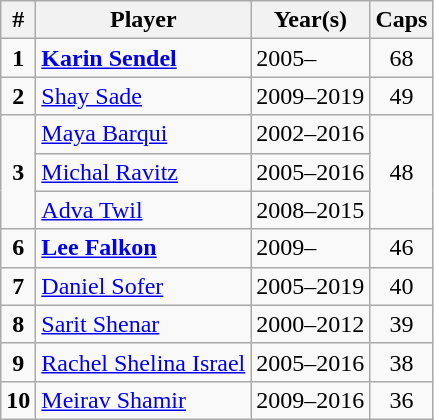<table class="wikitable sortable">
<tr>
<th width=>#</th>
<th width=>Player</th>
<th width=>Year(s)</th>
<th width=>Caps</th>
</tr>
<tr>
<td align=center><strong>1</strong></td>
<td><strong><a href='#'>Karin Sendel</a></strong></td>
<td>2005–</td>
<td align=center>68</td>
</tr>
<tr>
<td align=center><strong>2</strong></td>
<td><a href='#'>Shay Sade</a></td>
<td>2009–2019</td>
<td align=center>49</td>
</tr>
<tr>
<td align=center rowspan=3><strong>3</strong></td>
<td><a href='#'>Maya Barqui</a></td>
<td>2002–2016</td>
<td align=center rowspan=3>48</td>
</tr>
<tr>
<td><a href='#'>Michal Ravitz</a></td>
<td>2005–2016</td>
</tr>
<tr>
<td><a href='#'>Adva Twil</a></td>
<td>2008–2015</td>
</tr>
<tr>
<td align=center><strong>6</strong></td>
<td><strong><a href='#'>Lee Falkon</a></strong></td>
<td>2009–</td>
<td align=center>46</td>
</tr>
<tr>
<td align=center><strong>7</strong></td>
<td><a href='#'>Daniel Sofer</a></td>
<td>2005–2019</td>
<td align=center>40</td>
</tr>
<tr>
<td align=center><strong>8</strong></td>
<td><a href='#'>Sarit Shenar</a></td>
<td>2000–2012</td>
<td align=center>39</td>
</tr>
<tr>
<td align=center><strong>9</strong></td>
<td><a href='#'>Rachel Shelina Israel</a></td>
<td>2005–2016</td>
<td align=center>38</td>
</tr>
<tr>
<td align=center><strong>10</strong></td>
<td><a href='#'>Meirav Shamir</a></td>
<td>2009–2016</td>
<td align=center>36</td>
</tr>
</table>
